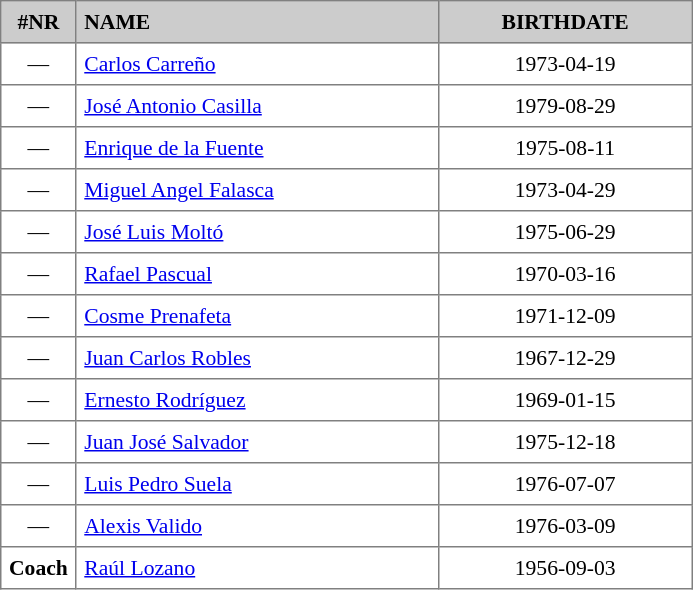<table border="1" cellspacing="2" cellpadding="5" style="border-collapse: collapse; font-size: 90%;">
<tr style="background: #cccccc">
<th>#NR</th>
<th style="text-align: left; width: 16em">NAME</th>
<th style="width: 11em">BIRTHDATE</th>
</tr>
<tr>
<td align="center">—</td>
<td><a href='#'>Carlos Carreño</a></td>
<td align="center">1973-04-19</td>
</tr>
<tr>
<td align="center">—</td>
<td><a href='#'>José Antonio Casilla</a></td>
<td align="center">1979-08-29</td>
</tr>
<tr>
<td align="center">—</td>
<td><a href='#'>Enrique de la Fuente</a></td>
<td align="center">1975-08-11</td>
</tr>
<tr>
<td align="center">—</td>
<td><a href='#'>Miguel Angel Falasca</a></td>
<td align="center">1973-04-29</td>
</tr>
<tr>
<td align="center">—</td>
<td><a href='#'>José Luis Moltó</a></td>
<td align="center">1975-06-29</td>
</tr>
<tr>
<td align="center">—</td>
<td><a href='#'>Rafael Pascual</a></td>
<td align="center">1970-03-16</td>
</tr>
<tr>
<td align="center">—</td>
<td><a href='#'>Cosme Prenafeta</a></td>
<td align="center">1971-12-09</td>
</tr>
<tr>
<td align="center">—</td>
<td><a href='#'>Juan Carlos Robles</a></td>
<td align="center">1967-12-29</td>
</tr>
<tr>
<td align="center">—</td>
<td><a href='#'>Ernesto Rodríguez</a></td>
<td align="center">1969-01-15</td>
</tr>
<tr>
<td align="center">—</td>
<td><a href='#'>Juan José Salvador</a></td>
<td align="center">1975-12-18</td>
</tr>
<tr>
<td align="center">—</td>
<td><a href='#'>Luis Pedro Suela</a></td>
<td align="center">1976-07-07</td>
</tr>
<tr>
<td align="center">—</td>
<td><a href='#'>Alexis Valido</a></td>
<td align="center">1976-03-09</td>
</tr>
<tr>
<td align="center"><strong>Coach</strong></td>
<td><a href='#'>Raúl Lozano</a></td>
<td align="center">1956-09-03</td>
</tr>
</table>
